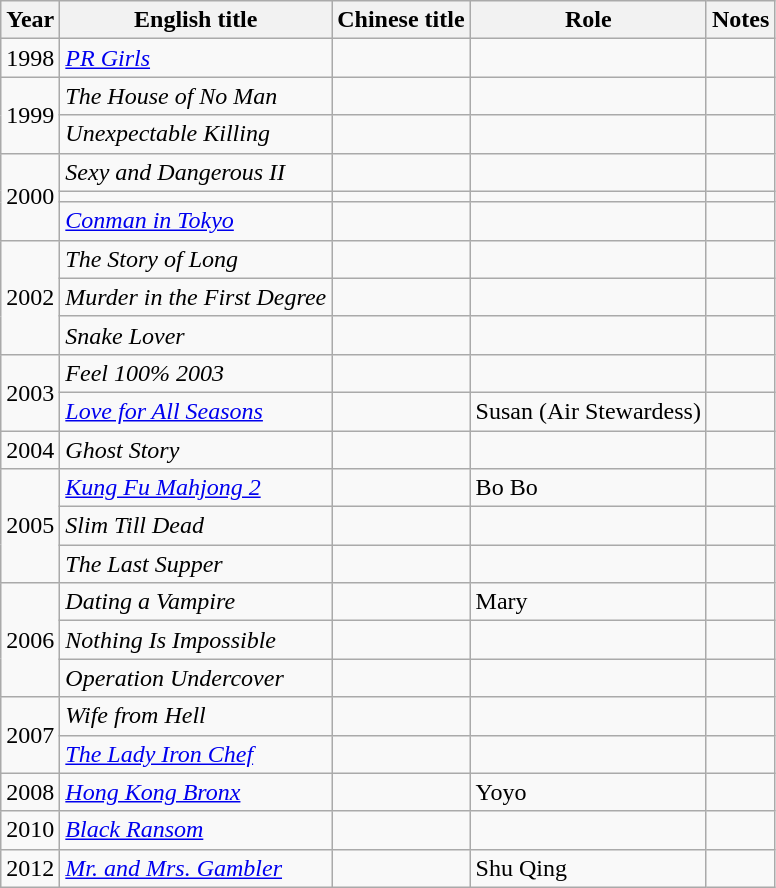<table class="wikitable">
<tr>
<th>Year</th>
<th>English title</th>
<th>Chinese title</th>
<th>Role</th>
<th>Notes</th>
</tr>
<tr>
<td>1998</td>
<td><em><a href='#'>PR Girls</a></em></td>
<td></td>
<td></td>
<td></td>
</tr>
<tr>
<td rowspan="2">1999</td>
<td><em>The House of No Man</em></td>
<td></td>
<td></td>
<td></td>
</tr>
<tr>
<td><em>Unexpectable Killing</em></td>
<td></td>
<td></td>
<td></td>
</tr>
<tr>
<td rowspan="3">2000</td>
<td><em>Sexy and Dangerous II</em></td>
<td></td>
<td></td>
<td></td>
</tr>
<tr>
<td></td>
<td></td>
<td></td>
<td></td>
</tr>
<tr>
<td><em><a href='#'>Conman in Tokyo</a></em></td>
<td></td>
<td></td>
<td></td>
</tr>
<tr>
<td rowspan="3">2002</td>
<td><em>The Story of Long</em></td>
<td></td>
<td></td>
<td></td>
</tr>
<tr>
<td><em>Murder in the First Degree</em></td>
<td></td>
<td></td>
<td></td>
</tr>
<tr>
<td><em>Snake Lover</em></td>
<td></td>
<td></td>
<td></td>
</tr>
<tr>
<td rowspan="2">2003</td>
<td><em>Feel 100% 2003</em></td>
<td></td>
<td></td>
<td></td>
</tr>
<tr>
<td><em><a href='#'>Love for All Seasons</a></em></td>
<td></td>
<td>Susan (Air Stewardess)</td>
<td></td>
</tr>
<tr>
<td>2004</td>
<td><em>Ghost Story</em></td>
<td></td>
<td></td>
<td></td>
</tr>
<tr>
<td rowspan="3">2005</td>
<td><em><a href='#'>Kung Fu Mahjong 2</a></em></td>
<td></td>
<td>Bo Bo</td>
<td></td>
</tr>
<tr>
<td><em>Slim Till Dead</em></td>
<td></td>
<td></td>
<td></td>
</tr>
<tr>
<td><em>The Last Supper</em></td>
<td></td>
<td></td>
<td></td>
</tr>
<tr>
<td rowspan="3">2006</td>
<td><em>Dating a Vampire</em></td>
<td></td>
<td>Mary</td>
<td></td>
</tr>
<tr>
<td><em>Nothing Is Impossible</em></td>
<td></td>
<td></td>
<td></td>
</tr>
<tr>
<td><em>Operation Undercover</em></td>
<td></td>
<td></td>
<td></td>
</tr>
<tr>
<td rowspan="2">2007</td>
<td><em>Wife from Hell</em></td>
<td></td>
<td></td>
<td></td>
</tr>
<tr>
<td><em><a href='#'>The Lady Iron Chef</a></em></td>
<td></td>
<td></td>
<td></td>
</tr>
<tr>
<td>2008</td>
<td><em><a href='#'>Hong Kong Bronx</a></em></td>
<td></td>
<td>Yoyo</td>
<td></td>
</tr>
<tr>
<td>2010</td>
<td><em><a href='#'>Black Ransom</a></em></td>
<td></td>
<td></td>
<td></td>
</tr>
<tr>
<td>2012</td>
<td><em><a href='#'>Mr. and Mrs. Gambler</a></em></td>
<td></td>
<td>Shu Qing</td>
<td></td>
</tr>
</table>
